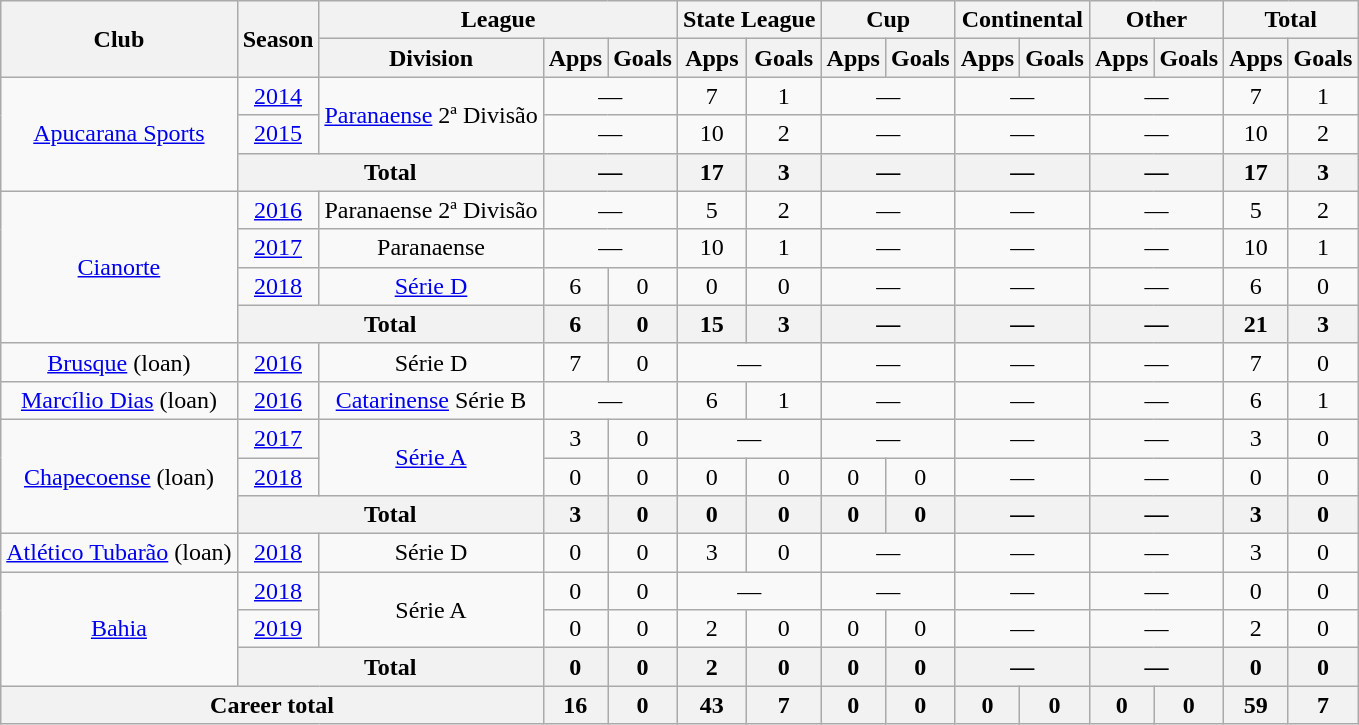<table class="wikitable" style="text-align: center">
<tr>
<th rowspan="2">Club</th>
<th rowspan="2">Season</th>
<th colspan="3">League</th>
<th colspan="2">State League</th>
<th colspan="2">Cup</th>
<th colspan="2">Continental</th>
<th colspan="2">Other</th>
<th colspan="2">Total</th>
</tr>
<tr>
<th>Division</th>
<th>Apps</th>
<th>Goals</th>
<th>Apps</th>
<th>Goals</th>
<th>Apps</th>
<th>Goals</th>
<th>Apps</th>
<th>Goals</th>
<th>Apps</th>
<th>Goals</th>
<th>Apps</th>
<th>Goals</th>
</tr>
<tr>
<td rowspan="3"><a href='#'>Apucarana Sports</a></td>
<td><a href='#'>2014</a></td>
<td rowspan="2"><a href='#'>Paranaense</a> 2ª Divisão</td>
<td colspan="2">—</td>
<td>7</td>
<td>1</td>
<td colspan="2">—</td>
<td colspan="2">—</td>
<td colspan="2">—</td>
<td>7</td>
<td>1</td>
</tr>
<tr>
<td><a href='#'>2015</a></td>
<td colspan="2">—</td>
<td>10</td>
<td>2</td>
<td colspan="2">—</td>
<td colspan="2">—</td>
<td colspan="2">—</td>
<td>10</td>
<td>2</td>
</tr>
<tr>
<th colspan="2">Total</th>
<th colspan="2">—</th>
<th>17</th>
<th>3</th>
<th colspan="2">—</th>
<th colspan="2">—</th>
<th colspan="2">—</th>
<th>17</th>
<th>3</th>
</tr>
<tr>
<td rowspan="4"><a href='#'>Cianorte</a></td>
<td><a href='#'>2016</a></td>
<td>Paranaense 2ª Divisão</td>
<td colspan="2">—</td>
<td>5</td>
<td>2</td>
<td colspan="2">—</td>
<td colspan="2">—</td>
<td colspan="2">—</td>
<td>5</td>
<td>2</td>
</tr>
<tr>
<td><a href='#'>2017</a></td>
<td>Paranaense</td>
<td colspan="2">—</td>
<td>10</td>
<td>1</td>
<td colspan="2">—</td>
<td colspan="2">—</td>
<td colspan="2">—</td>
<td>10</td>
<td>1</td>
</tr>
<tr>
<td><a href='#'>2018</a></td>
<td><a href='#'>Série D</a></td>
<td>6</td>
<td>0</td>
<td>0</td>
<td>0</td>
<td colspan="2">—</td>
<td colspan="2">—</td>
<td colspan="2">—</td>
<td>6</td>
<td>0</td>
</tr>
<tr>
<th colspan="2">Total</th>
<th>6</th>
<th>0</th>
<th>15</th>
<th>3</th>
<th colspan="2">—</th>
<th colspan="2">—</th>
<th colspan="2">—</th>
<th>21</th>
<th>3</th>
</tr>
<tr>
<td><a href='#'>Brusque</a> (loan)</td>
<td><a href='#'>2016</a></td>
<td>Série D</td>
<td>7</td>
<td>0</td>
<td colspan="2">—</td>
<td colspan="2">—</td>
<td colspan="2">—</td>
<td colspan="2">—</td>
<td>7</td>
<td>0</td>
</tr>
<tr>
<td><a href='#'>Marcílio Dias</a> (loan)</td>
<td><a href='#'>2016</a></td>
<td><a href='#'>Catarinense</a> Série B</td>
<td colspan="2">—</td>
<td>6</td>
<td>1</td>
<td colspan="2">—</td>
<td colspan="2">—</td>
<td colspan="2">—</td>
<td>6</td>
<td>1</td>
</tr>
<tr>
<td rowspan="3"><a href='#'>Chapecoense</a> (loan)</td>
<td><a href='#'>2017</a></td>
<td rowspan="2"><a href='#'>Série A</a></td>
<td>3</td>
<td>0</td>
<td colspan="2">—</td>
<td colspan="2">—</td>
<td colspan="2">—</td>
<td colspan="2">—</td>
<td>3</td>
<td>0</td>
</tr>
<tr>
<td><a href='#'>2018</a></td>
<td>0</td>
<td>0</td>
<td>0</td>
<td>0</td>
<td>0</td>
<td>0</td>
<td colspan="2">—</td>
<td colspan="2">—</td>
<td>0</td>
<td>0</td>
</tr>
<tr>
<th colspan="2">Total</th>
<th>3</th>
<th>0</th>
<th>0</th>
<th>0</th>
<th>0</th>
<th>0</th>
<th colspan="2">—</th>
<th colspan="2">—</th>
<th>3</th>
<th>0</th>
</tr>
<tr>
<td><a href='#'>Atlético Tubarão</a> (loan)</td>
<td><a href='#'>2018</a></td>
<td>Série D</td>
<td>0</td>
<td>0</td>
<td>3</td>
<td>0</td>
<td colspan="2">—</td>
<td colspan="2">—</td>
<td colspan="2">—</td>
<td>3</td>
<td>0</td>
</tr>
<tr>
<td rowspan="3"><a href='#'>Bahia</a></td>
<td><a href='#'>2018</a></td>
<td rowspan="2">Série A</td>
<td>0</td>
<td>0</td>
<td colspan="2">—</td>
<td colspan="2">—</td>
<td colspan="2">—</td>
<td colspan="2">—</td>
<td>0</td>
<td>0</td>
</tr>
<tr>
<td><a href='#'>2019</a></td>
<td>0</td>
<td>0</td>
<td>2</td>
<td>0</td>
<td>0</td>
<td>0</td>
<td colspan="2">—</td>
<td colspan="2">—</td>
<td>2</td>
<td>0</td>
</tr>
<tr>
<th colspan="2">Total</th>
<th>0</th>
<th>0</th>
<th>2</th>
<th>0</th>
<th>0</th>
<th>0</th>
<th colspan="2">—</th>
<th colspan="2">—</th>
<th>0</th>
<th>0</th>
</tr>
<tr>
<th colspan="3"><strong>Career total</strong></th>
<th>16</th>
<th>0</th>
<th>43</th>
<th>7</th>
<th>0</th>
<th>0</th>
<th>0</th>
<th>0</th>
<th>0</th>
<th>0</th>
<th>59</th>
<th>7</th>
</tr>
</table>
